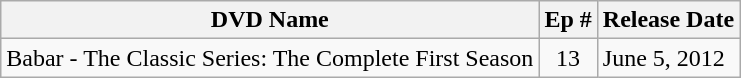<table class="wikitable">
<tr>
<th>DVD Name</th>
<th>Ep #</th>
<th>Release Date</th>
</tr>
<tr>
<td>Babar - The Classic Series: The Complete First Season</td>
<td align="center">13</td>
<td>June 5, 2012</td>
</tr>
</table>
